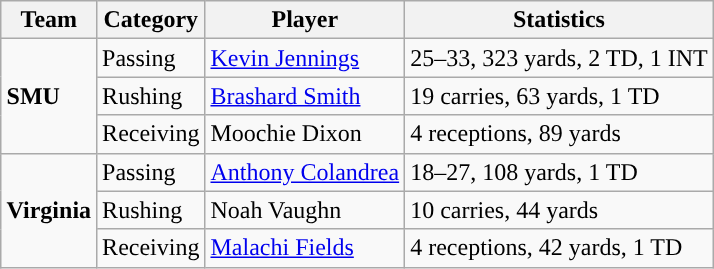<table class="wikitable" style="float: right;">
<tr>
<th>Team</th>
<th>Category</th>
<th>Player</th>
<th>Statistics</th>
</tr>
<tr>
<td rowspan=3><strong>SMU</strong></td>
<td>Passing</td>
<td><a href='#'>Kevin Jennings</a></td>
<td>25–33, 323 yards, 2 TD, 1 INT</td>
</tr>
<tr>
<td>Rushing</td>
<td><a href='#'>Brashard Smith</a></td>
<td>19 carries, 63 yards, 1 TD</td>
</tr>
<tr>
<td>Receiving</td>
<td>Moochie Dixon</td>
<td>4 receptions, 89 yards</td>
</tr>
<tr>
<td rowspan=3><strong>Virginia</strong></td>
<td>Passing</td>
<td><a href='#'>Anthony Colandrea</a></td>
<td>18–27, 108 yards, 1 TD</td>
</tr>
<tr>
<td>Rushing</td>
<td>Noah Vaughn</td>
<td>10 carries, 44 yards</td>
</tr>
<tr>
<td>Receiving</td>
<td><a href='#'>Malachi Fields</a></td>
<td>4 receptions, 42 yards, 1 TD</td>
</tr>
</table>
